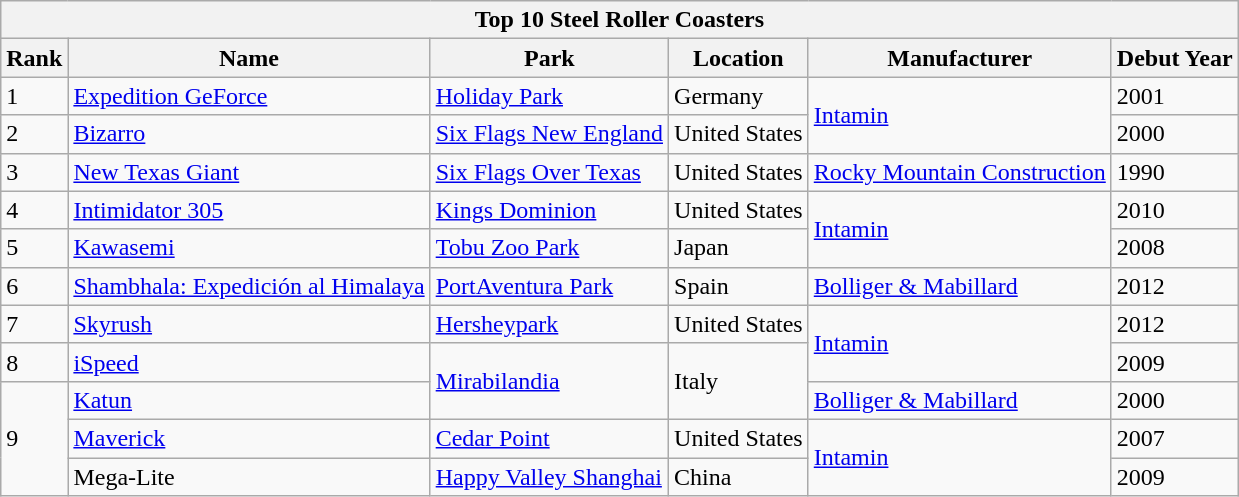<table class="wikitable sortable">
<tr>
<th colspan="500">Top 10 Steel Roller Coasters</th>
</tr>
<tr>
<th>Rank</th>
<th>Name</th>
<th>Park</th>
<th>Location</th>
<th>Manufacturer</th>
<th>Debut Year</th>
</tr>
<tr>
<td>1</td>
<td><a href='#'>Expedition GeForce</a></td>
<td><a href='#'>Holiday Park</a></td>
<td>Germany</td>
<td rowspan=2><a href='#'>Intamin</a></td>
<td>2001</td>
</tr>
<tr>
<td>2</td>
<td><a href='#'>Bizarro</a></td>
<td><a href='#'>Six Flags New England</a></td>
<td>United States</td>
<td>2000</td>
</tr>
<tr>
<td>3</td>
<td><a href='#'>New Texas Giant</a></td>
<td><a href='#'>Six Flags Over Texas</a></td>
<td>United States</td>
<td><a href='#'>Rocky Mountain Construction</a></td>
<td>1990</td>
</tr>
<tr>
<td>4</td>
<td><a href='#'>Intimidator 305</a></td>
<td><a href='#'>Kings Dominion</a></td>
<td>United States</td>
<td rowspan="2"><a href='#'>Intamin</a></td>
<td>2010</td>
</tr>
<tr>
<td>5</td>
<td><a href='#'>Kawasemi</a></td>
<td><a href='#'>Tobu Zoo Park</a></td>
<td>Japan</td>
<td>2008</td>
</tr>
<tr>
<td>6</td>
<td><a href='#'>Shambhala: Expedición al Himalaya</a></td>
<td><a href='#'>PortAventura Park</a></td>
<td>Spain</td>
<td><a href='#'>Bolliger & Mabillard</a></td>
<td>2012</td>
</tr>
<tr>
<td>7</td>
<td><a href='#'>Skyrush</a></td>
<td><a href='#'>Hersheypark</a></td>
<td>United States</td>
<td rowspan="2"><a href='#'>Intamin</a></td>
<td>2012</td>
</tr>
<tr>
<td>8</td>
<td><a href='#'>iSpeed</a></td>
<td rowspan="2"><a href='#'>Mirabilandia</a></td>
<td rowspan="2">Italy</td>
<td>2009</td>
</tr>
<tr>
<td rowspan="3">9</td>
<td><a href='#'>Katun</a></td>
<td><a href='#'>Bolliger & Mabillard</a></td>
<td>2000</td>
</tr>
<tr>
<td><a href='#'>Maverick</a></td>
<td><a href='#'>Cedar Point</a></td>
<td>United States</td>
<td rowspan="2"><a href='#'>Intamin</a></td>
<td>2007</td>
</tr>
<tr>
<td>Mega-Lite</td>
<td><a href='#'>Happy Valley Shanghai</a></td>
<td>China</td>
<td>2009</td>
</tr>
</table>
